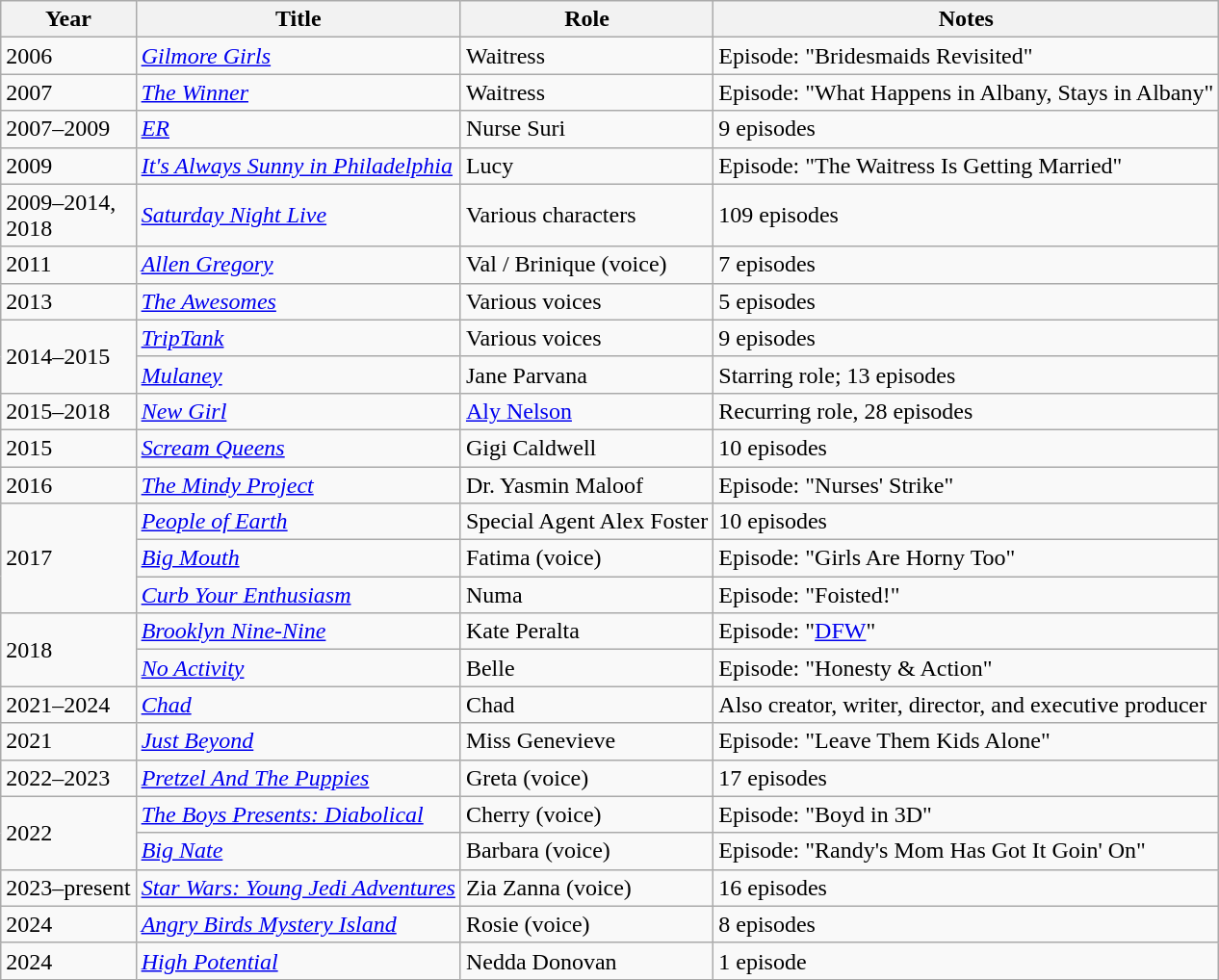<table class="wikitable sortable">
<tr>
<th>Year</th>
<th>Title</th>
<th>Role</th>
<th class="unsortable">Notes</th>
</tr>
<tr>
<td>2006</td>
<td><em><a href='#'>Gilmore Girls</a></em></td>
<td>Waitress</td>
<td>Episode: "Bridesmaids Revisited"</td>
</tr>
<tr>
<td>2007</td>
<td><em><a href='#'>The Winner</a></em></td>
<td>Waitress</td>
<td>Episode: "What Happens in Albany, Stays in Albany"</td>
</tr>
<tr>
<td>2007–2009</td>
<td><em><a href='#'>ER</a></em></td>
<td>Nurse Suri</td>
<td>9 episodes</td>
</tr>
<tr>
<td>2009</td>
<td><em><a href='#'>It's Always Sunny in Philadelphia</a></em></td>
<td>Lucy</td>
<td>Episode: "The Waitress Is Getting Married"</td>
</tr>
<tr>
<td>2009–2014,<br>2018</td>
<td><em><a href='#'>Saturday Night Live</a></em></td>
<td>Various characters</td>
<td>109 episodes</td>
</tr>
<tr>
<td>2011</td>
<td><em><a href='#'>Allen Gregory</a></em></td>
<td>Val / Brinique (voice)</td>
<td>7 episodes</td>
</tr>
<tr>
<td>2013</td>
<td><em><a href='#'>The Awesomes</a></em></td>
<td>Various voices</td>
<td>5 episodes</td>
</tr>
<tr>
<td rowspan="2">2014–2015</td>
<td><em><a href='#'>TripTank</a></em></td>
<td>Various voices</td>
<td>9 episodes</td>
</tr>
<tr>
<td><em><a href='#'>Mulaney</a></em></td>
<td>Jane Parvana</td>
<td>Starring role; 13 episodes</td>
</tr>
<tr>
<td>2015–2018</td>
<td><em><a href='#'>New Girl</a></em></td>
<td><a href='#'>Aly Nelson</a></td>
<td>Recurring role, 28 episodes</td>
</tr>
<tr>
<td>2015</td>
<td><em><a href='#'>Scream Queens</a></em></td>
<td>Gigi Caldwell</td>
<td>10 episodes</td>
</tr>
<tr>
<td>2016</td>
<td><em><a href='#'>The Mindy Project</a></em></td>
<td>Dr. Yasmin Maloof</td>
<td>Episode: "Nurses' Strike"</td>
</tr>
<tr>
<td rowspan="3">2017</td>
<td><em><a href='#'>People of Earth</a></em></td>
<td>Special Agent Alex Foster</td>
<td>10 episodes</td>
</tr>
<tr>
<td><em><a href='#'>Big Mouth</a></em></td>
<td>Fatima (voice)</td>
<td>Episode: "Girls Are Horny Too"</td>
</tr>
<tr>
<td><em><a href='#'>Curb Your Enthusiasm</a></em></td>
<td>Numa</td>
<td>Episode: "Foisted!"</td>
</tr>
<tr>
<td rowspan="2">2018</td>
<td><em><a href='#'>Brooklyn Nine-Nine</a></em></td>
<td>Kate Peralta</td>
<td>Episode: "<a href='#'>DFW</a>"</td>
</tr>
<tr>
<td><em><a href='#'>No Activity</a></em></td>
<td>Belle</td>
<td>Episode: "Honesty & Action"</td>
</tr>
<tr>
<td>2021–2024</td>
<td><em><a href='#'>Chad</a></em></td>
<td>Chad</td>
<td>Also creator, writer, director, and executive producer</td>
</tr>
<tr>
<td>2021</td>
<td><em><a href='#'>Just Beyond</a></em></td>
<td>Miss Genevieve</td>
<td>Episode: "Leave Them Kids Alone"</td>
</tr>
<tr>
<td>2022–2023</td>
<td><em><a href='#'>Pretzel And The Puppies</a></em></td>
<td>Greta (voice)</td>
<td>17 episodes</td>
</tr>
<tr>
<td rowspan="2">2022</td>
<td><em><a href='#'>The Boys Presents: Diabolical</a></em></td>
<td>Cherry (voice)</td>
<td>Episode: "Boyd in 3D"</td>
</tr>
<tr>
<td><em><a href='#'>Big Nate</a></em></td>
<td>Barbara (voice)</td>
<td>Episode: "Randy's Mom Has Got It Goin' On"</td>
</tr>
<tr>
<td>2023–present</td>
<td><em><a href='#'>Star Wars: Young Jedi Adventures</a></em></td>
<td>Zia Zanna (voice)</td>
<td>16 episodes</td>
</tr>
<tr>
<td>2024</td>
<td><em><a href='#'>Angry Birds Mystery Island</a></em></td>
<td>Rosie (voice)</td>
<td>8 episodes</td>
</tr>
<tr>
<td>2024</td>
<td><em><a href='#'>High Potential</a></em></td>
<td>Nedda Donovan</td>
<td>1 episode</td>
</tr>
</table>
